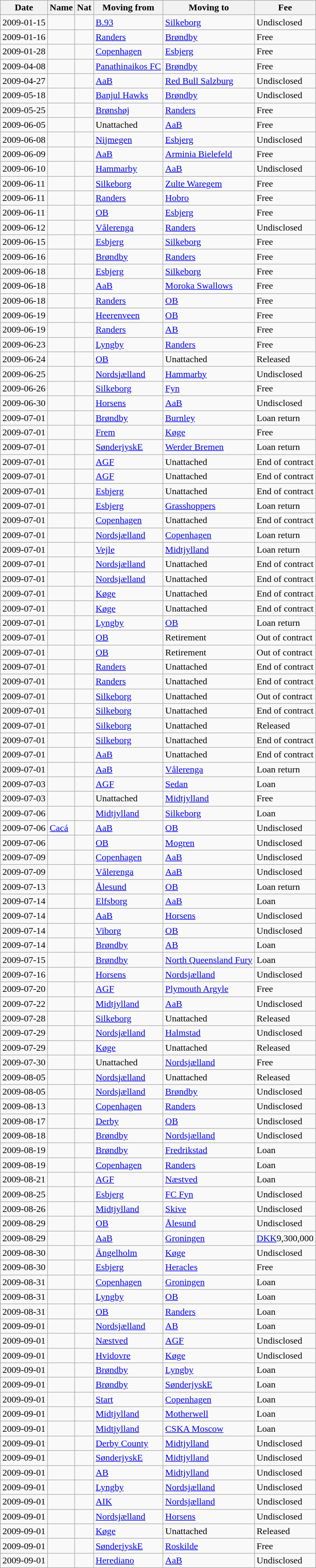<table class="wikitable sortable">
<tr>
<th>Date</th>
<th>Name</th>
<th>Nat</th>
<th>Moving from</th>
<th>Moving to</th>
<th>Fee</th>
</tr>
<tr>
<td>2009-01-15</td>
<td></td>
<td></td>
<td><a href='#'>B.93</a></td>
<td><a href='#'>Silkeborg</a></td>
<td>Undisclosed</td>
</tr>
<tr>
<td>2009-01-16</td>
<td></td>
<td></td>
<td><a href='#'>Randers</a></td>
<td><a href='#'>Brøndby</a></td>
<td>Free</td>
</tr>
<tr>
<td>2009-01-28</td>
<td></td>
<td></td>
<td><a href='#'>Copenhagen</a></td>
<td><a href='#'>Esbjerg</a></td>
<td>Free</td>
</tr>
<tr>
<td>2009-04-08</td>
<td></td>
<td></td>
<td> <a href='#'>Panathinaikos FC</a></td>
<td><a href='#'>Brøndby</a></td>
<td>Free</td>
</tr>
<tr>
<td>2009-04-27</td>
<td></td>
<td></td>
<td><a href='#'>AaB</a></td>
<td> <a href='#'>Red Bull Salzburg</a></td>
<td>Undisclosed</td>
</tr>
<tr>
<td>2009-05-18</td>
<td></td>
<td></td>
<td> <a href='#'>Banjul Hawks</a></td>
<td><a href='#'>Brøndby</a></td>
<td>Undisclosed</td>
</tr>
<tr>
<td>2009-05-25</td>
<td></td>
<td></td>
<td><a href='#'>Brønshøj</a></td>
<td><a href='#'>Randers</a></td>
<td>Free</td>
</tr>
<tr>
<td>2009-06-05</td>
<td></td>
<td></td>
<td>Unattached</td>
<td><a href='#'>AaB</a></td>
<td>Free</td>
</tr>
<tr>
<td>2009-06-08</td>
<td></td>
<td></td>
<td> <a href='#'>Nijmegen</a></td>
<td><a href='#'>Esbjerg</a></td>
<td>Undisclosed</td>
</tr>
<tr>
<td>2009-06-09</td>
<td></td>
<td></td>
<td><a href='#'>AaB</a></td>
<td> <a href='#'>Arminia Bielefeld</a></td>
<td>Free</td>
</tr>
<tr>
<td>2009-06-10</td>
<td></td>
<td></td>
<td> <a href='#'>Hammarby</a></td>
<td><a href='#'>AaB</a></td>
<td>Undisclosed</td>
</tr>
<tr>
<td>2009-06-11</td>
<td></td>
<td></td>
<td><a href='#'>Silkeborg</a></td>
<td> <a href='#'>Zulte Waregem</a></td>
<td>Free</td>
</tr>
<tr>
<td>2009-06-11</td>
<td></td>
<td></td>
<td><a href='#'>Randers</a></td>
<td><a href='#'>Hobro</a></td>
<td>Free</td>
</tr>
<tr>
<td>2009-06-11</td>
<td></td>
<td></td>
<td><a href='#'>OB</a></td>
<td><a href='#'>Esbjerg</a></td>
<td>Free</td>
</tr>
<tr>
<td>2009-06-12</td>
<td></td>
<td></td>
<td> <a href='#'>Vålerenga</a></td>
<td><a href='#'>Randers</a></td>
<td>Undisclosed</td>
</tr>
<tr>
<td>2009-06-15</td>
<td></td>
<td></td>
<td><a href='#'>Esbjerg</a></td>
<td><a href='#'>Silkeborg</a></td>
<td>Free</td>
</tr>
<tr>
<td>2009-06-16</td>
<td></td>
<td></td>
<td><a href='#'>Brøndby</a></td>
<td><a href='#'>Randers</a></td>
<td>Free</td>
</tr>
<tr>
<td>2009-06-18</td>
<td></td>
<td></td>
<td><a href='#'>Esbjerg</a></td>
<td><a href='#'>Silkeborg</a></td>
<td>Free</td>
</tr>
<tr>
<td>2009-06-18</td>
<td></td>
<td></td>
<td><a href='#'>AaB</a></td>
<td> <a href='#'>Moroka Swallows</a></td>
<td>Free</td>
</tr>
<tr>
<td>2009-06-18</td>
<td></td>
<td></td>
<td><a href='#'>Randers</a></td>
<td><a href='#'>OB</a></td>
<td>Free</td>
</tr>
<tr>
<td>2009-06-19</td>
<td></td>
<td></td>
<td> <a href='#'>Heerenveen</a></td>
<td><a href='#'>OB</a></td>
<td>Free</td>
</tr>
<tr>
<td>2009-06-19</td>
<td></td>
<td></td>
<td><a href='#'>Randers</a></td>
<td><a href='#'>AB</a></td>
<td>Free</td>
</tr>
<tr>
<td>2009-06-23</td>
<td></td>
<td></td>
<td><a href='#'>Lyngby</a></td>
<td><a href='#'>Randers</a></td>
<td>Free</td>
</tr>
<tr>
<td>2009-06-24</td>
<td></td>
<td></td>
<td><a href='#'>OB</a></td>
<td>Unattached</td>
<td>Released</td>
</tr>
<tr>
<td>2009-06-25</td>
<td></td>
<td></td>
<td><a href='#'>Nordsjælland</a></td>
<td> <a href='#'>Hammarby</a></td>
<td>Undisclosed</td>
</tr>
<tr>
<td>2009-06-26</td>
<td></td>
<td></td>
<td><a href='#'>Silkeborg</a></td>
<td><a href='#'>Fyn</a></td>
<td>Free</td>
</tr>
<tr>
<td>2009-06-30</td>
<td></td>
<td></td>
<td><a href='#'>Horsens</a></td>
<td><a href='#'>AaB</a></td>
<td>Undisclosed</td>
</tr>
<tr>
<td>2009-07-01</td>
<td></td>
<td></td>
<td><a href='#'>Brøndby</a></td>
<td> <a href='#'>Burnley</a></td>
<td>Loan return</td>
</tr>
<tr>
<td>2009-07-01</td>
<td></td>
<td></td>
<td><a href='#'>Frem</a></td>
<td><a href='#'>Køge</a></td>
<td>Free</td>
</tr>
<tr>
<td>2009-07-01</td>
<td></td>
<td></td>
<td><a href='#'>SønderjyskE</a></td>
<td> <a href='#'>Werder Bremen</a></td>
<td>Loan return</td>
</tr>
<tr>
<td>2009-07-01</td>
<td></td>
<td></td>
<td><a href='#'>AGF</a></td>
<td>Unattached</td>
<td>End of contract</td>
</tr>
<tr>
<td>2009-07-01</td>
<td></td>
<td></td>
<td><a href='#'>AGF</a></td>
<td>Unattached</td>
<td>End of contract</td>
</tr>
<tr>
<td>2009-07-01</td>
<td></td>
<td></td>
<td><a href='#'>Esbjerg</a></td>
<td>Unattached</td>
<td>End of contract</td>
</tr>
<tr>
<td>2009-07-01</td>
<td></td>
<td></td>
<td><a href='#'>Esbjerg</a></td>
<td> <a href='#'>Grasshoppers</a></td>
<td>Loan return</td>
</tr>
<tr>
<td>2009-07-01</td>
<td></td>
<td></td>
<td><a href='#'>Copenhagen</a></td>
<td>Unattached</td>
<td>End of contract</td>
</tr>
<tr>
<td>2009-07-01</td>
<td></td>
<td></td>
<td><a href='#'>Nordsjælland</a></td>
<td><a href='#'>Copenhagen</a></td>
<td>Loan return</td>
</tr>
<tr>
<td>2009-07-01</td>
<td></td>
<td></td>
<td><a href='#'>Vejle</a></td>
<td><a href='#'>Midtjylland</a></td>
<td>Loan return</td>
</tr>
<tr>
<td>2009-07-01</td>
<td></td>
<td></td>
<td><a href='#'>Nordsjælland</a></td>
<td>Unattached</td>
<td>End of contract</td>
</tr>
<tr>
<td>2009-07-01</td>
<td></td>
<td></td>
<td><a href='#'>Nordsjælland</a></td>
<td>Unattached</td>
<td>End of contract</td>
</tr>
<tr>
<td>2009-07-01</td>
<td></td>
<td></td>
<td><a href='#'>Køge</a></td>
<td>Unattached</td>
<td>End of contract</td>
</tr>
<tr>
<td>2009-07-01</td>
<td></td>
<td></td>
<td><a href='#'>Køge</a></td>
<td>Unattached</td>
<td>End of contract</td>
</tr>
<tr>
<td>2009-07-01</td>
<td></td>
<td></td>
<td><a href='#'>Lyngby</a></td>
<td><a href='#'>OB</a></td>
<td>Loan return</td>
</tr>
<tr>
<td>2009-07-01</td>
<td></td>
<td></td>
<td><a href='#'>OB</a></td>
<td>Retirement</td>
<td>Out of contract</td>
</tr>
<tr>
<td>2009-07-01</td>
<td></td>
<td></td>
<td><a href='#'>OB</a></td>
<td>Retirement</td>
<td>Out of contract</td>
</tr>
<tr>
<td>2009-07-01</td>
<td></td>
<td></td>
<td><a href='#'>Randers</a></td>
<td>Unattached</td>
<td>End of contract</td>
</tr>
<tr>
<td>2009-07-01</td>
<td></td>
<td></td>
<td><a href='#'>Randers</a></td>
<td>Unattached</td>
<td>End of contract</td>
</tr>
<tr>
<td>2009-07-01</td>
<td></td>
<td></td>
<td><a href='#'>Silkeborg</a></td>
<td>Unattached</td>
<td>Out of contract</td>
</tr>
<tr>
<td>2009-07-01</td>
<td></td>
<td></td>
<td><a href='#'>Silkeborg</a></td>
<td>Unattached</td>
<td>End of contract</td>
</tr>
<tr>
<td>2009-07-01</td>
<td></td>
<td></td>
<td><a href='#'>Silkeborg</a></td>
<td>Unattached</td>
<td>Released</td>
</tr>
<tr>
<td>2009-07-01</td>
<td></td>
<td></td>
<td><a href='#'>Silkeborg</a></td>
<td>Unattached</td>
<td>End of contract</td>
</tr>
<tr>
<td>2009-07-01</td>
<td></td>
<td></td>
<td><a href='#'>AaB</a></td>
<td>Unattached</td>
<td>End of contract</td>
</tr>
<tr>
<td>2009-07-01</td>
<td></td>
<td></td>
<td><a href='#'>AaB</a></td>
<td> <a href='#'>Vålerenga</a></td>
<td>Loan return</td>
</tr>
<tr>
<td>2009-07-03</td>
<td></td>
<td></td>
<td><a href='#'>AGF</a></td>
<td> <a href='#'>Sedan</a></td>
<td>Loan</td>
</tr>
<tr>
<td>2009-07-03</td>
<td></td>
<td></td>
<td>Unattached</td>
<td><a href='#'>Midtjylland</a></td>
<td>Free</td>
</tr>
<tr>
<td>2009-07-06</td>
<td></td>
<td></td>
<td><a href='#'>Midtjylland</a></td>
<td><a href='#'>Silkeborg</a></td>
<td>Loan</td>
</tr>
<tr>
<td>2009-07-06</td>
<td><a href='#'>Cacá</a></td>
<td></td>
<td><a href='#'>AaB</a></td>
<td><a href='#'>OB</a></td>
<td>Undisclosed</td>
</tr>
<tr>
<td>2009-07-06</td>
<td></td>
<td></td>
<td><a href='#'>OB</a></td>
<td> <a href='#'>Mogren</a></td>
<td>Undisclosed</td>
</tr>
<tr>
<td>2009-07-09</td>
<td></td>
<td></td>
<td><a href='#'>Copenhagen</a></td>
<td><a href='#'>AaB</a></td>
<td>Undisclosed</td>
</tr>
<tr>
<td>2009-07-09</td>
<td></td>
<td></td>
<td> <a href='#'>Vålerenga</a></td>
<td><a href='#'>AaB</a></td>
<td>Undisclosed</td>
</tr>
<tr>
<td>2009-07-13</td>
<td></td>
<td></td>
<td> <a href='#'>Ålesund</a></td>
<td><a href='#'>OB</a></td>
<td>Loan return</td>
</tr>
<tr>
<td>2009-07-14</td>
<td></td>
<td></td>
<td> <a href='#'>Elfsborg</a></td>
<td><a href='#'>AaB</a></td>
<td>Loan</td>
</tr>
<tr>
<td>2009-07-14</td>
<td></td>
<td></td>
<td><a href='#'>AaB</a></td>
<td><a href='#'>Horsens</a></td>
<td>Undisclosed</td>
</tr>
<tr>
<td>2009-07-14</td>
<td></td>
<td></td>
<td><a href='#'>Viborg</a></td>
<td><a href='#'>OB</a></td>
<td>Undisclosed</td>
</tr>
<tr>
<td>2009-07-14</td>
<td></td>
<td></td>
<td><a href='#'>Brøndby</a></td>
<td><a href='#'>AB</a></td>
<td>Loan</td>
</tr>
<tr>
<td>2009-07-15</td>
<td></td>
<td></td>
<td><a href='#'>Brøndby</a></td>
<td> <a href='#'>North Queensland Fury</a></td>
<td>Loan</td>
</tr>
<tr>
<td>2009-07-16</td>
<td></td>
<td></td>
<td><a href='#'>Horsens</a></td>
<td><a href='#'>Nordsjælland</a></td>
<td>Undisclosed</td>
</tr>
<tr>
<td>2009-07-20</td>
<td></td>
<td></td>
<td><a href='#'>AGF</a></td>
<td> <a href='#'>Plymouth Argyle</a></td>
<td>Free</td>
</tr>
<tr>
<td>2009-07-22</td>
<td></td>
<td></td>
<td><a href='#'>Midtjylland</a></td>
<td><a href='#'>AaB</a></td>
<td>Undisclosed</td>
</tr>
<tr>
<td>2009-07-28</td>
<td></td>
<td></td>
<td><a href='#'>Silkeborg</a></td>
<td>Unattached</td>
<td>Released</td>
</tr>
<tr>
<td>2009-07-29</td>
<td></td>
<td></td>
<td><a href='#'>Nordsjælland</a></td>
<td> <a href='#'>Halmstad</a></td>
<td>Undisclosed</td>
</tr>
<tr>
<td>2009-07-29</td>
<td></td>
<td></td>
<td><a href='#'>Køge</a></td>
<td>Unattached</td>
<td>Released</td>
</tr>
<tr>
<td>2009-07-30</td>
<td></td>
<td></td>
<td>Unattached</td>
<td><a href='#'>Nordsjælland</a></td>
<td>Free</td>
</tr>
<tr>
<td>2009-08-05</td>
<td></td>
<td></td>
<td><a href='#'>Nordsjælland</a></td>
<td>Unattached</td>
<td>Released</td>
</tr>
<tr>
<td>2009-08-05</td>
<td></td>
<td></td>
<td><a href='#'>Nordsjælland</a></td>
<td><a href='#'>Brøndby</a></td>
<td>Undisclosed</td>
</tr>
<tr>
<td>2009-08-13</td>
<td></td>
<td></td>
<td><a href='#'>Copenhagen</a></td>
<td><a href='#'>Randers</a></td>
<td>Undisclosed</td>
</tr>
<tr>
<td>2009-08-17</td>
<td></td>
<td></td>
<td> <a href='#'>Derby</a></td>
<td><a href='#'>OB</a></td>
<td>Undisclosed</td>
</tr>
<tr>
<td>2009-08-18</td>
<td></td>
<td></td>
<td><a href='#'>Brøndby</a></td>
<td><a href='#'>Nordsjælland</a></td>
<td>Undisclosed</td>
</tr>
<tr>
<td>2009-08-19</td>
<td></td>
<td></td>
<td><a href='#'>Brøndby</a></td>
<td><a href='#'>Fredrikstad</a></td>
<td>Loan</td>
</tr>
<tr>
<td>2009-08-19</td>
<td></td>
<td></td>
<td><a href='#'>Copenhagen</a></td>
<td><a href='#'>Randers</a></td>
<td>Loan</td>
</tr>
<tr>
<td>2009-08-21</td>
<td></td>
<td></td>
<td><a href='#'>AGF</a></td>
<td><a href='#'>Næstved</a></td>
<td>Loan</td>
</tr>
<tr>
<td>2009-08-25</td>
<td></td>
<td></td>
<td><a href='#'>Esbjerg</a></td>
<td><a href='#'>FC Fyn</a></td>
<td>Undisclosed</td>
</tr>
<tr>
<td>2009-08-26</td>
<td></td>
<td></td>
<td><a href='#'>Midtjylland</a></td>
<td><a href='#'>Skive</a></td>
<td>Undisclosed</td>
</tr>
<tr>
<td>2009-08-29</td>
<td></td>
<td></td>
<td><a href='#'>OB</a></td>
<td> <a href='#'>Ålesund</a></td>
<td>Undisclosed</td>
</tr>
<tr>
<td>2009-08-29</td>
<td></td>
<td></td>
<td><a href='#'>AaB</a></td>
<td> <a href='#'>Groningen</a></td>
<td><a href='#'>DKK</a>9,300,000</td>
</tr>
<tr>
<td>2009-08-30</td>
<td></td>
<td></td>
<td> <a href='#'>Ängelholm</a></td>
<td><a href='#'>Køge</a></td>
<td>Undisclosed</td>
</tr>
<tr>
<td>2009-08-30</td>
<td></td>
<td></td>
<td><a href='#'>Esbjerg</a></td>
<td> <a href='#'>Heracles</a></td>
<td>Free</td>
</tr>
<tr>
<td>2009-08-31</td>
<td></td>
<td></td>
<td><a href='#'>Copenhagen</a></td>
<td> <a href='#'>Groningen</a></td>
<td>Loan</td>
</tr>
<tr>
<td>2009-08-31</td>
<td></td>
<td></td>
<td><a href='#'>Lyngby</a></td>
<td><a href='#'>OB</a></td>
<td>Loan</td>
</tr>
<tr>
<td>2009-08-31</td>
<td></td>
<td></td>
<td><a href='#'>OB</a></td>
<td><a href='#'>Randers</a></td>
<td>Loan</td>
</tr>
<tr>
<td>2009-09-01</td>
<td></td>
<td></td>
<td><a href='#'>Nordsjælland</a></td>
<td><a href='#'>AB</a></td>
<td>Loan</td>
</tr>
<tr>
<td>2009-09-01</td>
<td></td>
<td></td>
<td><a href='#'>Næstved</a></td>
<td><a href='#'>AGF</a></td>
<td>Undisclosed</td>
</tr>
<tr>
<td>2009-09-01</td>
<td></td>
<td></td>
<td><a href='#'>Hvidovre</a></td>
<td><a href='#'>Køge</a></td>
<td>Undisclosed</td>
</tr>
<tr>
<td>2009-09-01</td>
<td></td>
<td></td>
<td><a href='#'>Brøndby</a></td>
<td><a href='#'>Lyngby</a></td>
<td>Loan</td>
</tr>
<tr>
<td>2009-09-01</td>
<td></td>
<td></td>
<td><a href='#'>Brøndby</a></td>
<td><a href='#'>SønderjyskE</a></td>
<td>Loan</td>
</tr>
<tr>
<td>2009-09-01</td>
<td></td>
<td></td>
<td> <a href='#'>Start</a></td>
<td><a href='#'>Copenhagen</a></td>
<td>Loan</td>
</tr>
<tr>
<td>2009-09-01</td>
<td></td>
<td></td>
<td><a href='#'>Midtjylland</a></td>
<td> <a href='#'>Motherwell</a></td>
<td>Loan</td>
</tr>
<tr>
<td>2009-09-01</td>
<td></td>
<td></td>
<td><a href='#'>Midtjylland</a></td>
<td> <a href='#'>CSKA Moscow</a></td>
<td>Loan</td>
</tr>
<tr>
<td>2009-09-01</td>
<td></td>
<td></td>
<td> <a href='#'>Derby County</a></td>
<td><a href='#'>Midtjylland</a></td>
<td>Undisclosed</td>
</tr>
<tr>
<td>2009-09-01</td>
<td></td>
<td></td>
<td><a href='#'>SønderjyskE</a></td>
<td><a href='#'>Midtjylland</a></td>
<td>Undisclosed</td>
</tr>
<tr>
<td>2009-09-01</td>
<td></td>
<td></td>
<td><a href='#'>AB</a></td>
<td><a href='#'>Midtjylland</a></td>
<td>Undisclosed</td>
</tr>
<tr>
<td>2009-09-01</td>
<td></td>
<td></td>
<td><a href='#'>Lyngby</a></td>
<td><a href='#'>Nordsjælland</a></td>
<td>Undisclosed</td>
</tr>
<tr>
<td>2009-09-01</td>
<td></td>
<td></td>
<td> <a href='#'>AIK</a></td>
<td><a href='#'>Nordsjælland</a></td>
<td>Undisclosed</td>
</tr>
<tr>
<td>2009-09-01</td>
<td></td>
<td></td>
<td><a href='#'>Nordsjælland</a></td>
<td><a href='#'>Horsens</a></td>
<td>Undisclosed</td>
</tr>
<tr>
<td>2009-09-01</td>
<td></td>
<td></td>
<td><a href='#'>Køge</a></td>
<td>Unattached</td>
<td>Released</td>
</tr>
<tr>
<td>2009-09-01</td>
<td></td>
<td></td>
<td><a href='#'>SønderjyskE</a></td>
<td><a href='#'>Roskilde</a></td>
<td>Free</td>
</tr>
<tr>
<td>2009-09-01</td>
<td></td>
<td></td>
<td> <a href='#'>Herediano</a></td>
<td><a href='#'>AaB</a></td>
<td>Undisclosed</td>
</tr>
</table>
